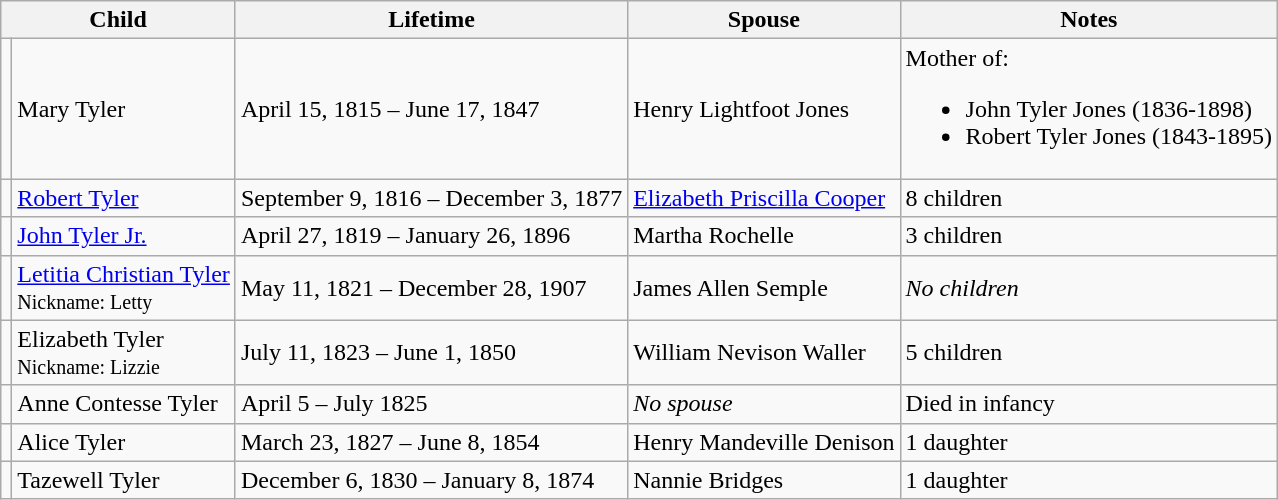<table class="wikitable">
<tr>
<th colspan="2">Child</th>
<th>Lifetime</th>
<th>Spouse</th>
<th>Notes</th>
</tr>
<tr>
<td></td>
<td>Mary Tyler</td>
<td>April 15, 1815 – June 17, 1847</td>
<td>Henry Lightfoot Jones</td>
<td>Mother of:<br><ul><li>John Tyler Jones (1836-1898)</li><li>Robert Tyler Jones (1843-1895)</li></ul></td>
</tr>
<tr>
<td></td>
<td><a href='#'>Robert Tyler</a></td>
<td>September 9, 1816 – December 3, 1877</td>
<td><a href='#'>Elizabeth Priscilla Cooper</a></td>
<td>8 children</td>
</tr>
<tr>
<td></td>
<td><a href='#'>John Tyler Jr.</a></td>
<td>April 27, 1819 – January 26, 1896</td>
<td>Martha Rochelle</td>
<td>3 children</td>
</tr>
<tr>
<td></td>
<td><a href='#'>Letitia Christian Tyler</a><br><small>Nickname: Letty</small></td>
<td>May 11, 1821 – December 28, 1907</td>
<td>James Allen Semple</td>
<td><em>No children</em></td>
</tr>
<tr>
<td></td>
<td>Elizabeth Tyler<br><small>Nickname: Lizzie</small></td>
<td>July 11, 1823 – June 1, 1850</td>
<td>William Nevison Waller</td>
<td>5 children</td>
</tr>
<tr>
<td></td>
<td>Anne Contesse Tyler</td>
<td>April 5 – July 1825</td>
<td><em>No spouse</em></td>
<td>Died in infancy</td>
</tr>
<tr>
<td></td>
<td>Alice Tyler</td>
<td>March 23, 1827 – June 8, 1854</td>
<td>Henry Mandeville Denison</td>
<td>1 daughter</td>
</tr>
<tr>
<td></td>
<td>Tazewell Tyler</td>
<td>December 6, 1830 – January 8, 1874</td>
<td>Nannie Bridges</td>
<td>1 daughter</td>
</tr>
</table>
